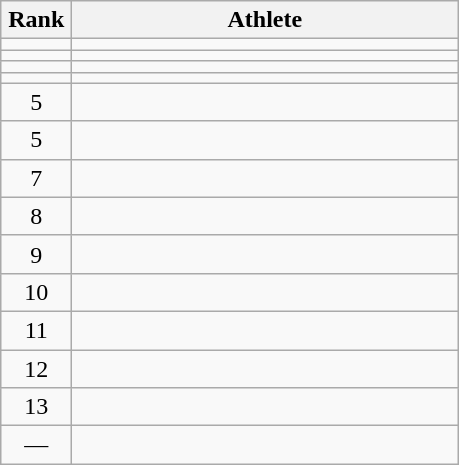<table class="wikitable" style="text-align: center;">
<tr>
<th width=40>Rank</th>
<th width=250>Athlete</th>
</tr>
<tr>
<td></td>
<td align="left"></td>
</tr>
<tr>
<td></td>
<td align="left"></td>
</tr>
<tr>
<td></td>
<td align="left"></td>
</tr>
<tr>
<td></td>
<td align="left"></td>
</tr>
<tr>
<td>5</td>
<td align="left"></td>
</tr>
<tr>
<td>5</td>
<td align="left"></td>
</tr>
<tr>
<td>7</td>
<td align="left"></td>
</tr>
<tr>
<td>8</td>
<td align="left"></td>
</tr>
<tr>
<td>9</td>
<td align="left"></td>
</tr>
<tr>
<td>10</td>
<td align="left"></td>
</tr>
<tr>
<td>11</td>
<td align="left"></td>
</tr>
<tr>
<td>12</td>
<td align="left"></td>
</tr>
<tr>
<td>13</td>
<td align="left"></td>
</tr>
<tr>
<td>—</td>
<td align="left"></td>
</tr>
</table>
